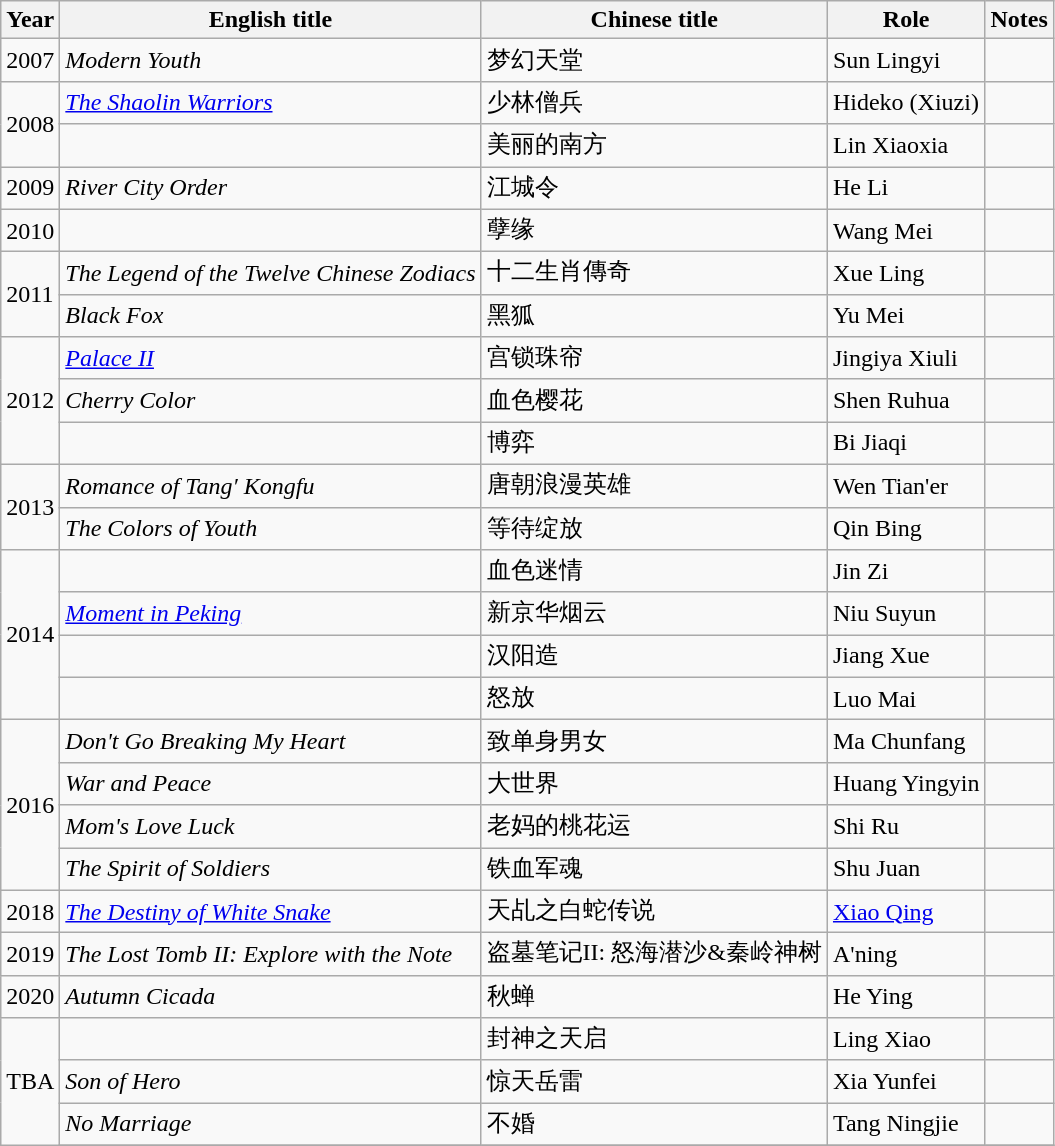<table class="wikitable">
<tr>
<th>Year</th>
<th>English title</th>
<th>Chinese title</th>
<th>Role</th>
<th>Notes</th>
</tr>
<tr>
<td>2007</td>
<td><em>Modern Youth</em></td>
<td>梦幻天堂</td>
<td>Sun Lingyi</td>
<td></td>
</tr>
<tr>
<td rowspan=2>2008</td>
<td><em><a href='#'>The Shaolin Warriors</a></em></td>
<td>少林僧兵</td>
<td>Hideko (Xiuzi)</td>
<td></td>
</tr>
<tr>
<td></td>
<td>美丽的南方</td>
<td>Lin Xiaoxia</td>
<td></td>
</tr>
<tr>
<td>2009</td>
<td><em>River City Order</em></td>
<td>江城令</td>
<td>He Li</td>
<td></td>
</tr>
<tr>
<td>2010</td>
<td></td>
<td>孽缘</td>
<td>Wang Mei</td>
<td></td>
</tr>
<tr>
<td rowspan=2>2011</td>
<td><em>The Legend of the Twelve Chinese Zodiacs</em></td>
<td>十二生肖傳奇</td>
<td>Xue Ling</td>
<td></td>
</tr>
<tr>
<td><em>Black Fox</em></td>
<td>黑狐</td>
<td>Yu Mei</td>
<td></td>
</tr>
<tr>
<td rowspan=3>2012</td>
<td><em><a href='#'>Palace II</a></em></td>
<td>宫锁珠帘</td>
<td>Jingiya Xiuli</td>
<td></td>
</tr>
<tr>
<td><em>Cherry Color</em></td>
<td>血色樱花</td>
<td>Shen Ruhua</td>
<td></td>
</tr>
<tr>
<td></td>
<td>博弈</td>
<td>Bi Jiaqi</td>
<td></td>
</tr>
<tr>
<td rowspan=2>2013</td>
<td><em> Romance of Tang′ Kongfu</em></td>
<td>唐朝浪漫英雄</td>
<td>Wen Tian'er</td>
<td></td>
</tr>
<tr>
<td><em>The Colors of Youth</em></td>
<td>等待绽放</td>
<td>Qin Bing</td>
<td></td>
</tr>
<tr>
<td rowspan=4>2014</td>
<td></td>
<td>血色迷情</td>
<td>Jin Zi</td>
<td></td>
</tr>
<tr>
<td><em><a href='#'>Moment in Peking</a></em></td>
<td>新京华烟云</td>
<td>Niu Suyun</td>
<td></td>
</tr>
<tr>
<td></td>
<td>汉阳造</td>
<td>Jiang Xue</td>
<td></td>
</tr>
<tr>
<td></td>
<td>怒放</td>
<td>Luo Mai</td>
<td></td>
</tr>
<tr>
<td rowspan=4>2016</td>
<td><em>Don't Go Breaking My Heart</em></td>
<td>致单身男女</td>
<td>Ma Chunfang</td>
<td></td>
</tr>
<tr>
<td><em>War and Peace</em></td>
<td>大世界</td>
<td>Huang Yingyin</td>
<td></td>
</tr>
<tr>
<td><em>Mom's Love Luck</em></td>
<td>老妈的桃花运</td>
<td>Shi Ru</td>
<td></td>
</tr>
<tr>
<td><em>The Spirit of Soldiers</em></td>
<td>铁血军魂</td>
<td>Shu Juan</td>
<td></td>
</tr>
<tr>
<td rowspan=1>2018</td>
<td><em><a href='#'>The Destiny of White Snake</a></em></td>
<td>天乩之白蛇传说</td>
<td><a href='#'>Xiao Qing</a></td>
<td></td>
</tr>
<tr>
<td rowspan=1>2019</td>
<td><em>The Lost Tomb II: Explore with the Note</em></td>
<td>盗墓笔记II: 怒海潜沙&秦岭神树</td>
<td>A'ning</td>
<td></td>
</tr>
<tr>
<td>2020</td>
<td><em>Autumn Cicada</em></td>
<td>秋蝉</td>
<td>He Ying</td>
<td></td>
</tr>
<tr>
<td rowspan=5>TBA</td>
<td></td>
<td>封神之天启</td>
<td>Ling Xiao</td>
<td></td>
</tr>
<tr>
<td><em>Son of Hero</em></td>
<td>惊天岳雷</td>
<td>Xia Yunfei</td>
<td></td>
</tr>
<tr>
<td><em>No Marriage</em></td>
<td>不婚</td>
<td>Tang Ningjie</td>
<td></td>
</tr>
<tr>
</tr>
</table>
